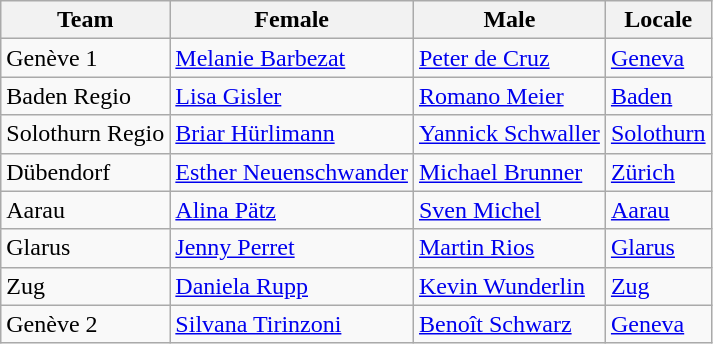<table class=wikitable>
<tr>
<th scope="col">Team</th>
<th scope="col">Female</th>
<th scope="col">Male</th>
<th scope="col">Locale</th>
</tr>
<tr>
<td>Genève 1</td>
<td><a href='#'>Melanie Barbezat</a></td>
<td><a href='#'>Peter de Cruz</a></td>
<td> <a href='#'>Geneva</a></td>
</tr>
<tr>
<td>Baden Regio</td>
<td><a href='#'>Lisa Gisler</a></td>
<td><a href='#'>Romano Meier</a></td>
<td> <a href='#'>Baden</a></td>
</tr>
<tr>
<td>Solothurn Regio</td>
<td><a href='#'>Briar Hürlimann</a></td>
<td><a href='#'>Yannick Schwaller</a></td>
<td> <a href='#'>Solothurn</a></td>
</tr>
<tr>
<td>Dübendorf</td>
<td><a href='#'>Esther Neuenschwander</a></td>
<td><a href='#'>Michael Brunner</a></td>
<td> <a href='#'>Zürich</a></td>
</tr>
<tr>
<td>Aarau</td>
<td><a href='#'>Alina Pätz</a></td>
<td><a href='#'>Sven Michel</a></td>
<td> <a href='#'>Aarau</a></td>
</tr>
<tr>
<td>Glarus</td>
<td><a href='#'>Jenny Perret</a></td>
<td><a href='#'>Martin Rios</a></td>
<td> <a href='#'>Glarus</a></td>
</tr>
<tr>
<td>Zug</td>
<td><a href='#'>Daniela Rupp</a></td>
<td><a href='#'>Kevin Wunderlin</a></td>
<td> <a href='#'>Zug</a></td>
</tr>
<tr>
<td>Genève 2</td>
<td><a href='#'>Silvana Tirinzoni</a></td>
<td><a href='#'>Benoît Schwarz</a></td>
<td> <a href='#'>Geneva</a></td>
</tr>
</table>
